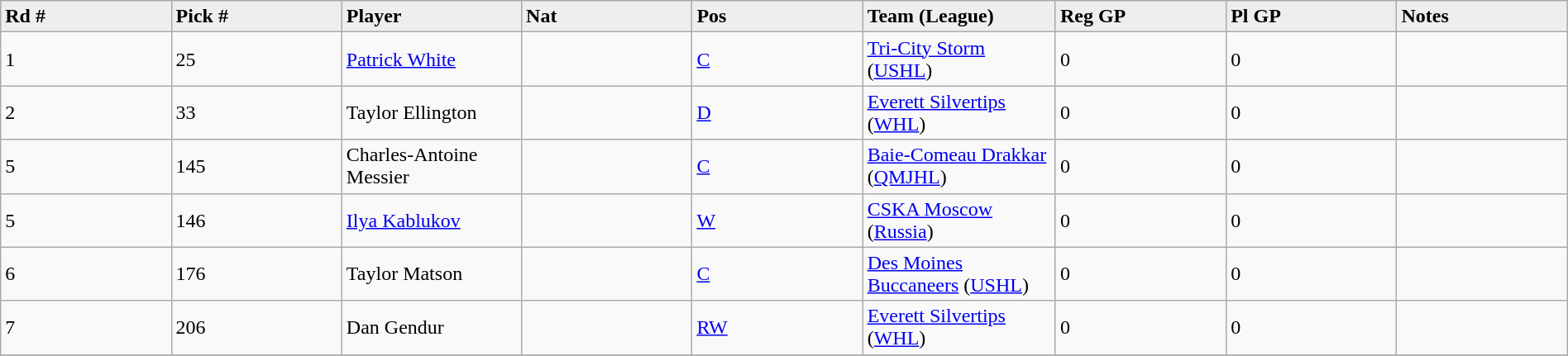<table class="wikitable" style="width: 100%">
<tr>
<td width="5%"; bgcolor="#eeeeee"><strong>Rd #</strong></td>
<td width="5%"; bgcolor="#eeeeee"><strong>Pick #</strong></td>
<td width="5%"; bgcolor="#eeeeee"><strong>Player</strong></td>
<td width="5%"; bgcolor="#eeeeee"><strong>Nat</strong></td>
<td width="5%"; bgcolor="#eeeeee"><strong>Pos</strong></td>
<td width="5%"; bgcolor="#eeeeee"><strong>Team (League)</strong></td>
<td width="5%"; bgcolor="#eeeeee"><strong>Reg GP</strong></td>
<td width="5%"; bgcolor="#eeeeee"><strong>Pl GP</strong></td>
<td width="5%"; bgcolor="#eeeeee"><strong>Notes</strong></td>
</tr>
<tr>
<td>1</td>
<td>25</td>
<td><a href='#'>Patrick White</a></td>
<td></td>
<td><a href='#'>C</a></td>
<td><a href='#'>Tri-City Storm</a> (<a href='#'>USHL</a>)</td>
<td>0</td>
<td>0</td>
<td></td>
</tr>
<tr>
<td>2</td>
<td>33</td>
<td>Taylor Ellington</td>
<td></td>
<td><a href='#'>D</a></td>
<td><a href='#'>Everett Silvertips</a> (<a href='#'>WHL</a>)</td>
<td>0</td>
<td>0</td>
<td></td>
</tr>
<tr>
<td>5</td>
<td>145</td>
<td>Charles-Antoine Messier</td>
<td></td>
<td><a href='#'>C</a></td>
<td><a href='#'>Baie-Comeau Drakkar</a> (<a href='#'>QMJHL</a>)</td>
<td>0</td>
<td>0</td>
<td></td>
</tr>
<tr>
<td>5</td>
<td>146</td>
<td><a href='#'>Ilya Kablukov</a></td>
<td></td>
<td><a href='#'>W</a></td>
<td><a href='#'>CSKA Moscow</a> (<a href='#'>Russia</a>)</td>
<td>0</td>
<td>0</td>
<td></td>
</tr>
<tr>
<td>6</td>
<td>176</td>
<td>Taylor Matson</td>
<td></td>
<td><a href='#'>C</a></td>
<td><a href='#'>Des Moines Buccaneers</a> (<a href='#'>USHL</a>)</td>
<td>0</td>
<td>0</td>
<td></td>
</tr>
<tr>
<td>7</td>
<td>206</td>
<td>Dan Gendur</td>
<td></td>
<td><a href='#'>RW</a></td>
<td><a href='#'>Everett Silvertips</a> (<a href='#'>WHL</a>)</td>
<td>0</td>
<td>0</td>
<td></td>
</tr>
<tr>
</tr>
</table>
